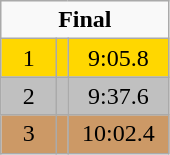<table class=wikitable style="text-align:center">
<tr>
<td colspan=3><strong>Final</strong></td>
</tr>
<tr bgcolor=gold>
<td width=30>1</td>
<td align=left></td>
<td width=60>9:05.8</td>
</tr>
<tr bgcolor=silver>
<td>2</td>
<td align=left></td>
<td width=60>9:37.6</td>
</tr>
<tr bgcolor=cc9966>
<td>3</td>
<td align=left></td>
<td width=60>10:02.4</td>
</tr>
</table>
